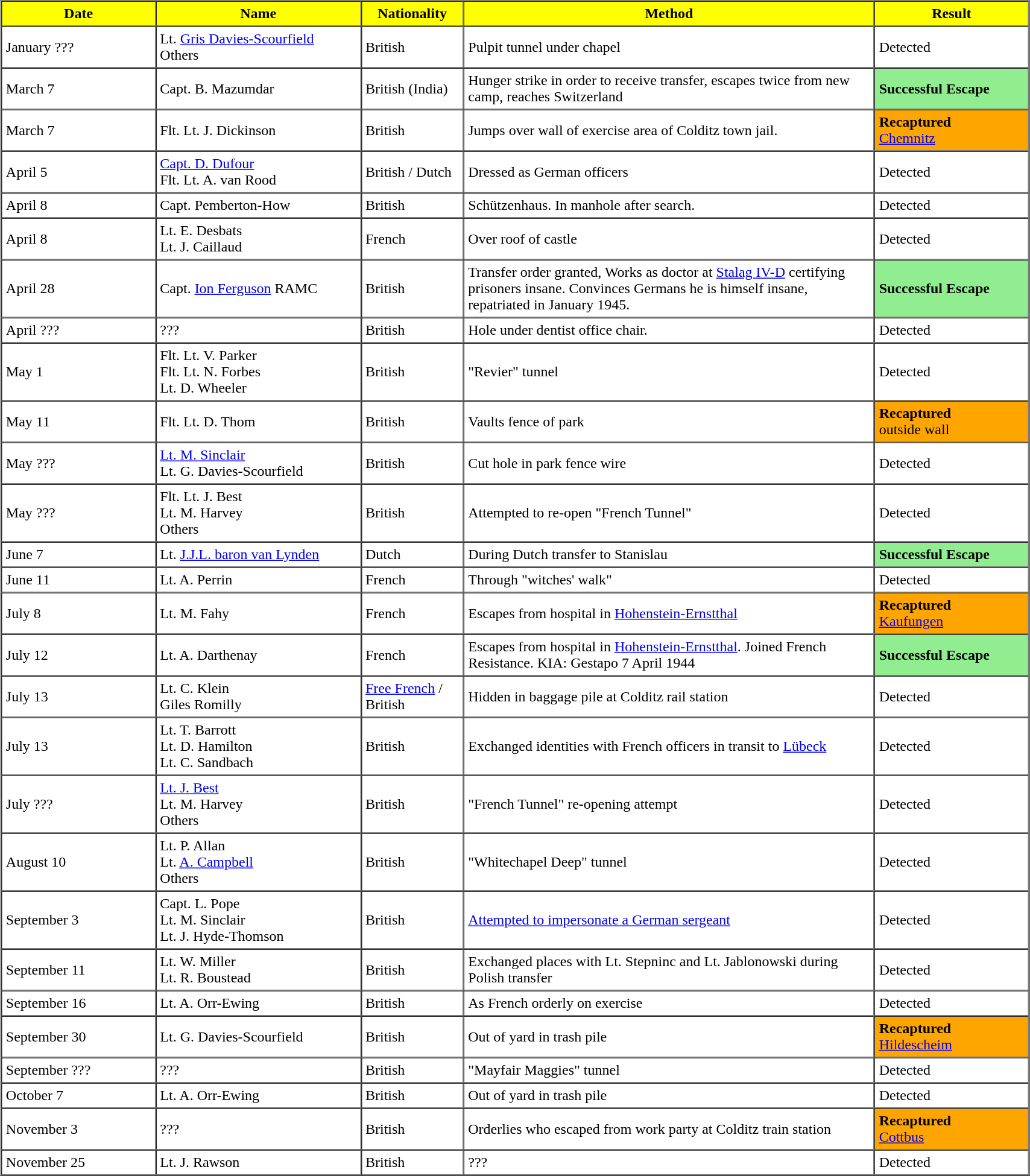<table border="1" cellspacing="0" cellpadding="4" align="center" width="90%">
<tr style="background-color:yellow; color:black">
<th>Date</th>
<th>Name</th>
<th>Nationality</th>
<th>Method</th>
<th>Result</th>
</tr>
<tr>
<td width="15%">January ???</td>
<td width="20%">Lt. <a href='#'>Gris Davies-Scourfield</a><br>Others</td>
<td width="10%">British</td>
<td width="40%">Pulpit tunnel under chapel</td>
<td width="15%">Detected</td>
</tr>
<tr>
<td>March 7</td>
<td>Capt. B. Mazumdar</td>
<td>British (India)</td>
<td>Hunger strike in order to receive transfer, escapes twice from new camp, reaches Switzerland</td>
<td style="background-color:lightgreen"><strong>Successful Escape</strong></td>
</tr>
<tr>
<td>March 7</td>
<td>Flt. Lt. J. Dickinson</td>
<td>British</td>
<td>Jumps over wall of exercise area of Colditz town jail.</td>
<td style="background-color:orange"><strong>Recaptured</strong><br><a href='#'>Chemnitz</a></td>
</tr>
<tr>
<td>April 5</td>
<td><a href='#'>Capt. D. Dufour</a> <br>Flt. Lt. A. van Rood</td>
<td>British / Dutch</td>
<td>Dressed as German officers</td>
<td>Detected</td>
</tr>
<tr>
<td>April 8</td>
<td>Capt. Pemberton-How</td>
<td>British</td>
<td>Schützenhaus. In manhole after search.</td>
<td>Detected</td>
</tr>
<tr>
<td>April 8</td>
<td>Lt. E. Desbats<br>Lt. J. Caillaud</td>
<td>French</td>
<td>Over roof of castle</td>
<td>Detected</td>
</tr>
<tr>
<td>April 28</td>
<td>Capt. <a href='#'>Ion Ferguson</a> RAMC</td>
<td>British</td>
<td>Transfer order granted, Works as doctor at <a href='#'>Stalag IV-D</a> certifying prisoners insane. Convinces Germans he is himself insane, repatriated in January 1945.</td>
<td style="background-color:lightgreen"><strong>Successful Escape</strong></td>
</tr>
<tr>
<td>April ???</td>
<td>???</td>
<td>British</td>
<td>Hole under dentist office chair.</td>
<td>Detected</td>
</tr>
<tr>
<td>May 1</td>
<td>Flt. Lt. V. Parker<br>Flt. Lt. N. Forbes<br>Lt. D. Wheeler</td>
<td>British</td>
<td>"Revier" tunnel</td>
<td>Detected</td>
</tr>
<tr>
<td>May 11</td>
<td>Flt. Lt. D. Thom</td>
<td>British</td>
<td>Vaults fence of park</td>
<td style="background-color:orange"><strong>Recaptured</strong><br>outside wall</td>
</tr>
<tr>
<td>May ???</td>
<td><a href='#'>Lt. M. Sinclair</a><br>Lt. G. Davies-Scourfield</td>
<td>British</td>
<td>Cut hole in park fence wire</td>
<td>Detected</td>
</tr>
<tr>
<td>May ???</td>
<td>Flt. Lt. J. Best<br>Lt. M. Harvey<br>Others</td>
<td>British</td>
<td>Attempted to re-open "French Tunnel"</td>
<td>Detected</td>
</tr>
<tr>
<td>June 7</td>
<td>Lt. <a href='#'>J.J.L. baron van Lynden</a></td>
<td>Dutch</td>
<td>During Dutch transfer to Stanislau</td>
<td style="background-color:lightgreen"><strong>Successful Escape</strong></td>
</tr>
<tr>
<td>June 11</td>
<td>Lt. A. Perrin</td>
<td>French</td>
<td>Through "witches' walk"</td>
<td>Detected</td>
</tr>
<tr>
<td>July 8</td>
<td>Lt. M. Fahy</td>
<td>French</td>
<td>Escapes from hospital in <a href='#'>Hohenstein-Ernstthal</a></td>
<td style="background-color:orange"><strong>Recaptured</strong><br><a href='#'>Kaufungen</a></td>
</tr>
<tr>
<td>July 12</td>
<td>Lt. A. Darthenay</td>
<td>French</td>
<td>Escapes from hospital in <a href='#'>Hohenstein-Ernstthal</a>. Joined French Resistance. KIA: Gestapo 7 April 1944</td>
<td style="background-color:lightgreen"><strong>Successful Escape</strong></td>
</tr>
<tr>
<td>July 13</td>
<td>Lt. C. Klein<br>Giles Romilly</td>
<td><a href='#'>Free French</a> / British</td>
<td>Hidden in baggage pile at Colditz rail station</td>
<td>Detected</td>
</tr>
<tr>
<td>July 13</td>
<td>Lt. T. Barrott<br>Lt. D. Hamilton<br>Lt. C. Sandbach</td>
<td>British</td>
<td>Exchanged identities with French officers in transit to <a href='#'>Lübeck</a></td>
<td>Detected</td>
</tr>
<tr>
<td>July ???</td>
<td><a href='#'>Lt. J. Best</a> <br>Lt. M. Harvey<br>Others</td>
<td>British</td>
<td>"French Tunnel" re-opening attempt</td>
<td>Detected</td>
</tr>
<tr>
<td>August 10</td>
<td>Lt. P. Allan<br>Lt. <a href='#'>A. Campbell</a><br>Others</td>
<td>British</td>
<td>"Whitechapel Deep" tunnel</td>
<td>Detected</td>
</tr>
<tr>
<td>September 3</td>
<td>Capt. L. Pope<br>Lt. M. Sinclair<br>Lt. J. Hyde-Thomson</td>
<td>British</td>
<td><a href='#'>Attempted to impersonate a German sergeant</a></td>
<td>Detected</td>
</tr>
<tr>
<td>September 11</td>
<td>Lt. W. Miller<br>Lt. R. Boustead</td>
<td>British</td>
<td>Exchanged places with Lt. Stepninc and Lt. Jablonowski during Polish transfer</td>
<td>Detected</td>
</tr>
<tr>
<td>September 16</td>
<td>Lt. A. Orr-Ewing</td>
<td>British</td>
<td>As French orderly on exercise</td>
<td>Detected</td>
</tr>
<tr>
<td>September 30</td>
<td>Lt. G. Davies-Scourfield</td>
<td>British</td>
<td>Out of yard in trash pile</td>
<td style="background-color:orange"><strong>Recaptured</strong><br><a href='#'>Hildescheim</a></td>
</tr>
<tr>
<td>September ???</td>
<td>???</td>
<td>British</td>
<td>"Mayfair Maggies" tunnel</td>
<td>Detected</td>
</tr>
<tr>
<td>October 7</td>
<td>Lt. A. Orr-Ewing</td>
<td>British</td>
<td>Out of yard in trash pile</td>
<td>Detected</td>
</tr>
<tr>
<td>November 3</td>
<td>???</td>
<td>British</td>
<td>Orderlies who escaped from work party at Colditz train station</td>
<td style="background-color:orange"><strong>Recaptured</strong><br><a href='#'>Cottbus</a></td>
</tr>
<tr>
<td>November 25</td>
<td>Lt. J. Rawson</td>
<td>British</td>
<td>???</td>
<td>Detected</td>
</tr>
<tr>
</tr>
</table>
